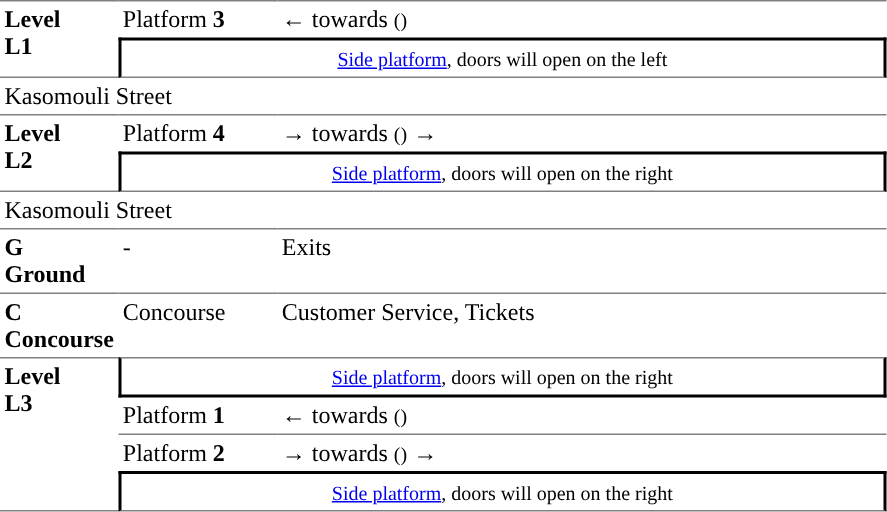<table border=0 cellspacing=0 cellpadding=3>
<tr>
<td style="border-top:solid 1px gray;border-bottom:solid 1px gray;" rowspan=2 width=50 valign=top><strong>Level<br>L1</strong></td>
<td style="border-top:solid 1px gray;">Platform <span><strong>3</strong></span></td>
<td style="border-top:solid 1px gray;">←  towards  <small>()</small></td>
</tr>
<tr>
<td style="border-bottom:solid 1px gray; border-right:solid 2px black;border-left:solid 2px black;border-top:solid 2px black;text-align:center;" colspan=2><small><a href='#'>Side platform</a>, doors will open on the left</small></td>
</tr>
<tr>
<td colspan=3>Kasomouli Street</td>
</tr>
<tr>
<td style="border-top:solid 1px gray;border-bottom:solid 1px gray;" rowspan=2 width=50 valign=top><strong>Level<br>L2</strong></td>
<td style="border-top:solid 1px gray;">Platform <span><strong>4</strong></span></td>
<td style="border-top:solid 1px gray;"><span>→</span>  towards  <small>()</small> →</td>
</tr>
<tr>
<td style="border-bottom:solid 1px gray; border-right:solid 2px black;border-left:solid 2px black;border-top:solid 2px black;text-align:center;" colspan=2><small><a href='#'>Side platform</a>, doors will open on the right</small></td>
</tr>
<tr>
<td colspan=3>Kasomouli Street</td>
</tr>
<tr>
<td style="border-bottom:solid 1px gray;border-top:solid 1px gray;" width=50 valign=top><strong>G<br>Ground</strong></td>
<td style="border-top:solid 1px gray;border-bottom:solid 1px gray;" width=100 valign=top>-</td>
<td style="border-top:solid 1px gray;border-bottom:solid 1px gray;" width=400 valign=top>Exits</td>
</tr>
<tr>
<td valign=top><strong>C<br>Concourse</strong></td>
<td valign=top>Concourse</td>
<td valign=top>Customer Service, Tickets</td>
</tr>
<tr>
<td style="border-top:solid 1px gray;border-bottom:solid 1px gray;" rowspan=4 valign=top><strong>Level<br>L3</strong></td>
<td style="border-top:solid 1px gray;border-right:solid 2px black;border-left:solid 2px black;border-bottom:solid 2px black;text-align:center;" colspan=2><small><a href='#'>Side platform</a>, doors will open on the right</small></td>
</tr>
<tr>
<td style="border-bottom:solid 1px gray;">Platform <span><strong>1</strong></span></td>
<td style="border-bottom:solid 1px gray;">←  towards  <small>()</small></td>
</tr>
<tr>
<td>Platform <span><strong>2</strong></span></td>
<td><span>→</span>  towards  <small>()</small> →</td>
</tr>
<tr>
<td style="border-bottom:solid 1px gray;border-top:solid 2px black;border-right:solid 2px black;border-left:solid 2px black;text-align:center;" colspan=2><small><a href='#'>Side platform</a>, doors will open on the right </small></td>
</tr>
</table>
